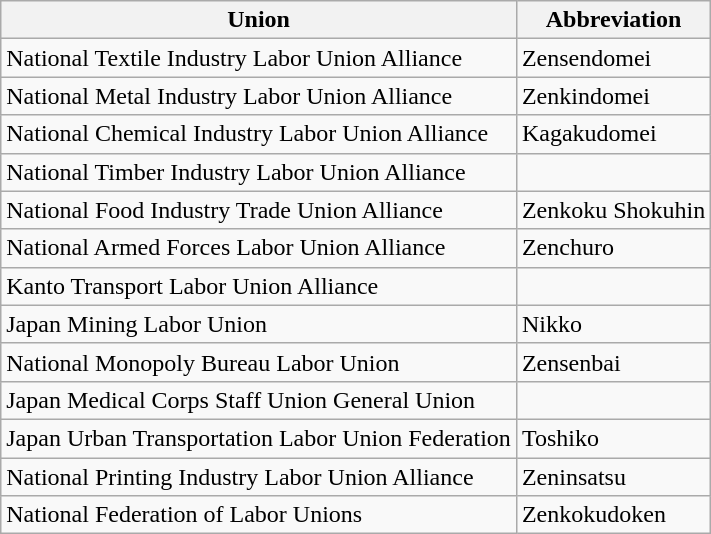<table class="wikitable sortable">
<tr>
<th>Union</th>
<th>Abbreviation</th>
</tr>
<tr>
<td>National Textile Industry Labor Union Alliance</td>
<td>Zensendomei</td>
</tr>
<tr>
<td>National Metal Industry Labor Union Alliance</td>
<td>Zenkindomei</td>
</tr>
<tr>
<td>National Chemical Industry Labor Union Alliance</td>
<td>Kagakudomei</td>
</tr>
<tr>
<td>National Timber Industry Labor Union Alliance</td>
<td></td>
</tr>
<tr>
<td>National Food Industry Trade Union Alliance</td>
<td>Zenkoku Shokuhin</td>
</tr>
<tr>
<td>National Armed Forces Labor Union Alliance</td>
<td>Zenchuro</td>
</tr>
<tr>
<td>Kanto Transport Labor Union Alliance</td>
<td></td>
</tr>
<tr>
<td>Japan Mining Labor Union</td>
<td>Nikko</td>
</tr>
<tr>
<td>National Monopoly Bureau Labor Union</td>
<td>Zensenbai</td>
</tr>
<tr>
<td>Japan Medical Corps Staff Union General Union</td>
<td></td>
</tr>
<tr>
<td>Japan Urban Transportation Labor Union Federation</td>
<td>Toshiko</td>
</tr>
<tr>
<td>National Printing Industry Labor Union Alliance</td>
<td>Zeninsatsu</td>
</tr>
<tr>
<td>National Federation of Labor Unions</td>
<td>Zenkokudoken</td>
</tr>
</table>
